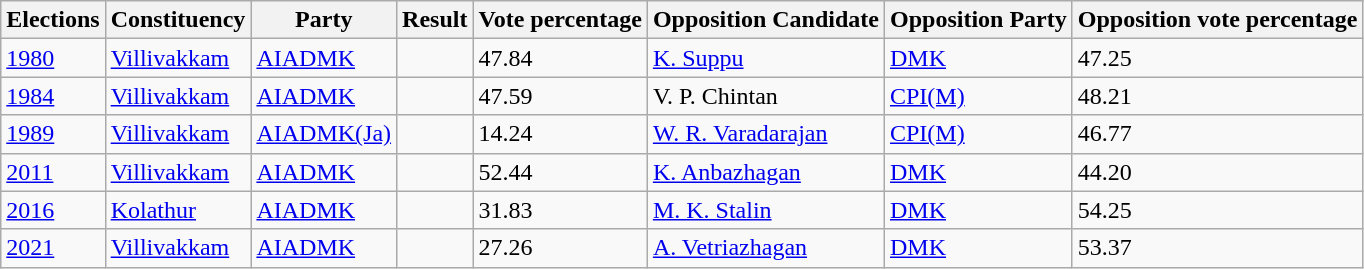<table class="wikitable sortable">
<tr>
<th>Elections</th>
<th>Constituency</th>
<th>Party</th>
<th>Result</th>
<th>Vote percentage</th>
<th>Opposition Candidate</th>
<th>Opposition Party</th>
<th>Opposition vote percentage</th>
</tr>
<tr>
<td><a href='#'>1980</a></td>
<td><a href='#'>Villivakkam</a></td>
<td><a href='#'>AIADMK</a></td>
<td></td>
<td>47.84</td>
<td><a href='#'>K. Suppu</a></td>
<td><a href='#'>DMK</a></td>
<td>47.25</td>
</tr>
<tr>
<td><a href='#'>1984</a></td>
<td><a href='#'>Villivakkam</a></td>
<td><a href='#'>AIADMK</a></td>
<td></td>
<td>47.59</td>
<td>V. P. Chintan</td>
<td><a href='#'>CPI(M)</a></td>
<td>48.21</td>
</tr>
<tr>
<td><a href='#'>1989</a></td>
<td><a href='#'>Villivakkam</a></td>
<td><a href='#'>AIADMK(Ja)</a></td>
<td></td>
<td>14.24</td>
<td><a href='#'>W. R. Varadarajan</a></td>
<td><a href='#'>CPI(M)</a></td>
<td>46.77</td>
</tr>
<tr>
<td><a href='#'>2011</a></td>
<td><a href='#'>Villivakkam</a></td>
<td><a href='#'>AIADMK</a></td>
<td></td>
<td>52.44</td>
<td><a href='#'>K. Anbazhagan</a></td>
<td><a href='#'>DMK</a></td>
<td>44.20</td>
</tr>
<tr>
<td><a href='#'>2016</a></td>
<td><a href='#'>Kolathur</a></td>
<td><a href='#'>AIADMK</a></td>
<td></td>
<td>31.83</td>
<td><a href='#'>M. K. Stalin</a></td>
<td><a href='#'>DMK</a></td>
<td>54.25</td>
</tr>
<tr>
<td><a href='#'>2021</a></td>
<td><a href='#'>Villivakkam</a></td>
<td><a href='#'>AIADMK</a></td>
<td></td>
<td>27.26</td>
<td><a href='#'>A. Vetriazhagan</a></td>
<td><a href='#'>DMK</a></td>
<td>53.37</td>
</tr>
</table>
